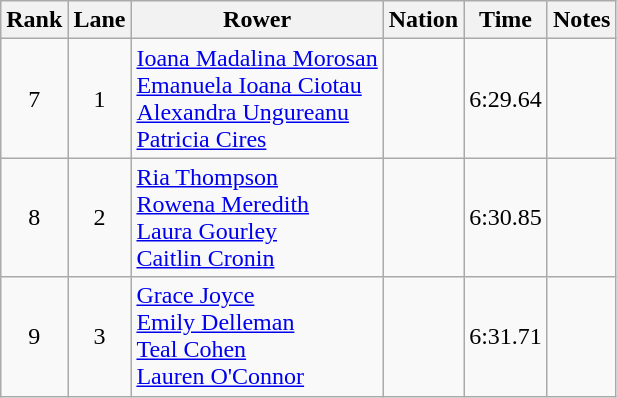<table class="wikitable sortable" style="text-align:center">
<tr>
<th>Rank</th>
<th>Lane</th>
<th>Rower</th>
<th>Nation</th>
<th>Time</th>
<th>Notes</th>
</tr>
<tr>
<td>7</td>
<td>1</td>
<td align=left><a href='#'>Ioana Madalina Morosan</a><br><a href='#'>Emanuela Ioana Ciotau</a><br><a href='#'>Alexandra Ungureanu</a><br><a href='#'>Patricia Cires</a></td>
<td align=left></td>
<td>6:29.64</td>
<td></td>
</tr>
<tr>
<td>8</td>
<td>2</td>
<td align="left"><a href='#'>Ria Thompson</a><br><a href='#'>Rowena Meredith</a><br><a href='#'>Laura Gourley</a><br><a href='#'>Caitlin Cronin</a></td>
<td align="left"></td>
<td>6:30.85</td>
<td></td>
</tr>
<tr>
<td>9</td>
<td>3</td>
<td align="left"><a href='#'>Grace Joyce</a><br><a href='#'>Emily Delleman</a><br><a href='#'>Teal Cohen</a><br><a href='#'>Lauren O'Connor</a></td>
<td align="left"></td>
<td>6:31.71</td>
<td></td>
</tr>
</table>
